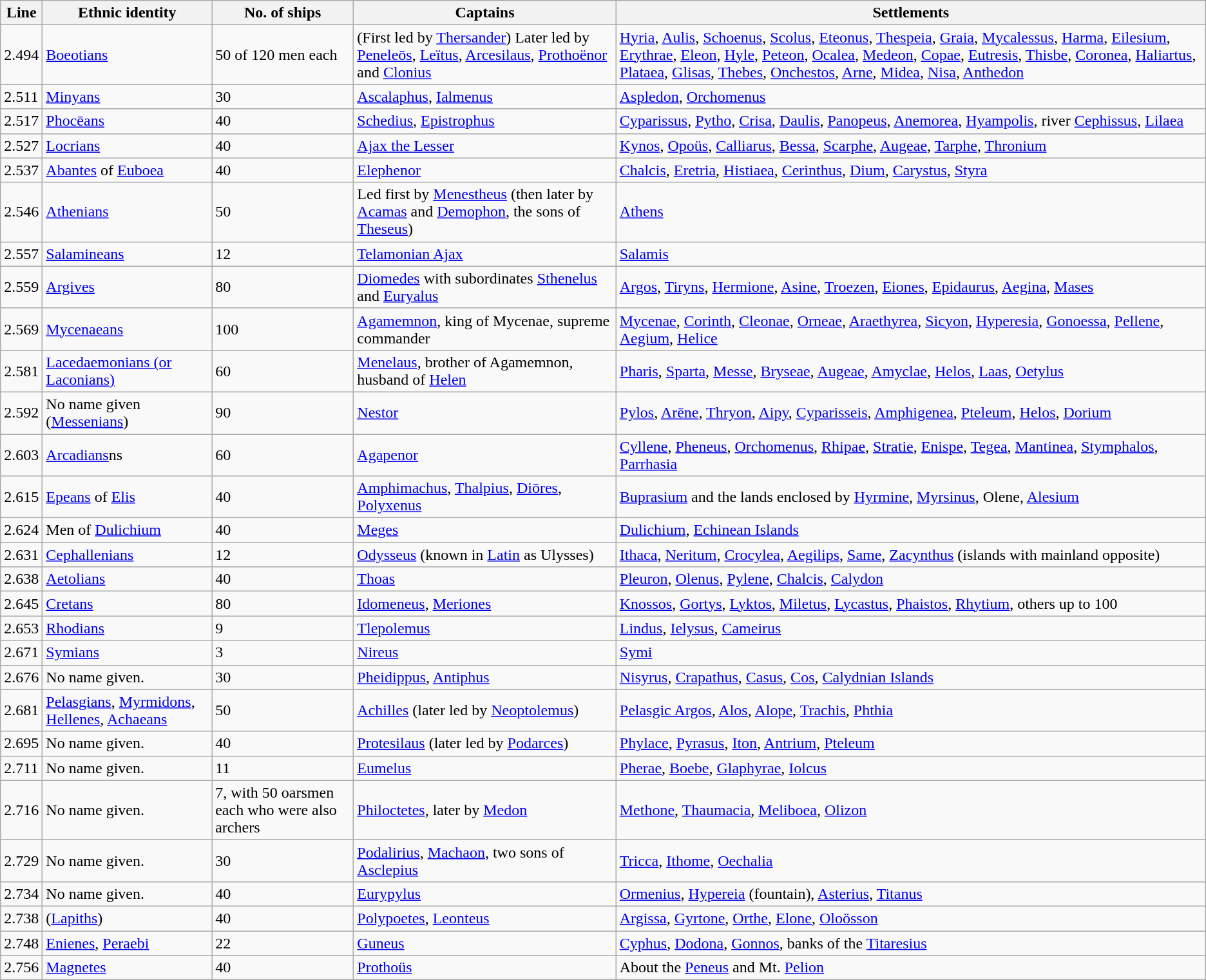<table class="wikitable">
<tr>
<th><strong>Line</strong></th>
<th><strong>Ethnic identity</strong></th>
<th><strong>No. of ships</strong></th>
<th><strong>Captains</strong></th>
<th><strong>Settlements</strong></th>
</tr>
<tr>
<td>2.494</td>
<td><a href='#'>Boeotians</a></td>
<td>50 of 120 men each</td>
<td>(First led by <a href='#'>Thersander</a>) Later led by <a href='#'>Peneleōs</a>, <a href='#'>Leïtus</a>, <a href='#'>Arcesilaus</a>, <a href='#'>Prothoënor</a> and <a href='#'>Clonius</a></td>
<td><a href='#'>Hyria</a>, <a href='#'>Aulis</a>, <a href='#'>Schoenus</a>, <a href='#'>Scolus</a>, <a href='#'>Eteonus</a>, <a href='#'>Thespeia</a>, <a href='#'>Graia</a>, <a href='#'>Mycalessus</a>, <a href='#'>Harma</a>, <a href='#'>Eilesium</a>, <a href='#'>Erythrae</a>, <a href='#'>Eleon</a>, <a href='#'>Hyle</a>, <a href='#'>Peteon</a>, <a href='#'>Ocalea</a>, <a href='#'>Medeon</a>, <a href='#'>Copae</a>, <a href='#'>Eutresis</a>, <a href='#'>Thisbe</a>, <a href='#'>Coronea</a>, <a href='#'>Haliartus</a>, <a href='#'>Plataea</a>, <a href='#'>Glisas</a>, <a href='#'>Thebes</a>, <a href='#'>Onchestos</a>, <a href='#'>Arne</a>, <a href='#'>Midea</a>, <a href='#'>Nisa</a>, <a href='#'>Anthedon</a></td>
</tr>
<tr>
<td>2.511</td>
<td><a href='#'>Minyans</a></td>
<td>30</td>
<td><a href='#'>Ascalaphus</a>, <a href='#'>Ialmenus</a></td>
<td><a href='#'>Aspledon</a>, <a href='#'>Orchomenus</a></td>
</tr>
<tr>
<td>2.517</td>
<td><a href='#'>Phocēans</a></td>
<td>40</td>
<td><a href='#'>Schedius</a>, <a href='#'>Epistrophus</a></td>
<td><a href='#'>Cyparissus</a>, <a href='#'>Pytho</a>, <a href='#'>Crisa</a>, <a href='#'>Daulis</a>, <a href='#'>Panopeus</a>, <a href='#'>Anemorea</a>, <a href='#'>Hyampolis</a>, river <a href='#'>Cephissus</a>, <a href='#'>Lilaea</a></td>
</tr>
<tr>
<td>2.527</td>
<td><a href='#'>Locrians</a></td>
<td>40</td>
<td><a href='#'>Ajax the Lesser</a></td>
<td><a href='#'>Kynos</a>, <a href='#'>Opoüs</a>, <a href='#'>Calliarus</a>, <a href='#'>Bessa</a>, <a href='#'>Scarphe</a>, <a href='#'>Augeae</a>, <a href='#'>Tarphe</a>, <a href='#'>Thronium</a></td>
</tr>
<tr>
<td>2.537</td>
<td><a href='#'>Abantes</a> of <a href='#'>Euboea</a></td>
<td>40</td>
<td><a href='#'>Elephenor</a></td>
<td><a href='#'>Chalcis</a>, <a href='#'>Eretria</a>, <a href='#'>Histiaea</a>, <a href='#'>Cerinthus</a>, <a href='#'>Dium</a>, <a href='#'>Carystus</a>, <a href='#'>Styra</a></td>
</tr>
<tr>
<td>2.546</td>
<td><a href='#'>Athenians</a></td>
<td>50</td>
<td>Led first by <a href='#'>Menestheus</a> (then later by <a href='#'>Acamas</a> and <a href='#'>Demophon</a>, the sons of <a href='#'>Theseus</a>)</td>
<td><a href='#'>Athens</a></td>
</tr>
<tr>
<td>2.557</td>
<td><a href='#'>Salamineans</a></td>
<td>12</td>
<td><a href='#'>Telamonian Ajax</a></td>
<td><a href='#'>Salamis</a></td>
</tr>
<tr>
<td>2.559</td>
<td><a href='#'>Argives</a></td>
<td>80</td>
<td><a href='#'>Diomedes</a> with subordinates <a href='#'>Sthenelus</a> and <a href='#'>Euryalus</a></td>
<td><a href='#'>Argos</a>, <a href='#'>Tiryns</a>, <a href='#'>Hermione</a>, <a href='#'>Asine</a>, <a href='#'>Troezen</a>, <a href='#'>Eiones</a>, <a href='#'>Epidaurus</a>, <a href='#'>Aegina</a>, <a href='#'>Mases</a></td>
</tr>
<tr>
<td>2.569</td>
<td><a href='#'>Mycenaeans</a></td>
<td>100</td>
<td><a href='#'>Agamemnon</a>, king of Mycenae, supreme commander</td>
<td><a href='#'>Mycenae</a>, <a href='#'>Corinth</a>, <a href='#'>Cleonae</a>, <a href='#'>Orneae</a>, <a href='#'>Araethyrea</a>, <a href='#'>Sicyon</a>, <a href='#'>Hyperesia</a>, <a href='#'>Gonoessa</a>, <a href='#'>Pellene</a>, <a href='#'>Aegium</a>, <a href='#'>Helice</a></td>
</tr>
<tr>
<td>2.581</td>
<td><a href='#'>Lacedaemonians (or Laconians)</a></td>
<td>60</td>
<td><a href='#'>Menelaus</a>, brother of Agamemnon, husband of <a href='#'>Helen</a></td>
<td><a href='#'>Pharis</a>, <a href='#'>Sparta</a>, <a href='#'>Messe</a>, <a href='#'>Bryseae</a>, <a href='#'>Augeae</a>, <a href='#'>Amyclae</a>, <a href='#'>Helos</a>, <a href='#'>Laas</a>, <a href='#'>Oetylus</a></td>
</tr>
<tr>
<td>2.592</td>
<td>No name given (<a href='#'>Messenians</a>)</td>
<td>90</td>
<td><a href='#'>Nestor</a></td>
<td><a href='#'>Pylos</a>, <a href='#'>Arēne</a>, <a href='#'>Thryon</a>, <a href='#'>Aipy</a>, <a href='#'>Cyparisseis</a>, <a href='#'>Amphigenea</a>, <a href='#'>Pteleum</a>, <a href='#'>Helos</a>, <a href='#'>Dorium</a></td>
</tr>
<tr>
<td>2.603</td>
<td><a href='#'>Arcadians</a>ns</td>
<td>60</td>
<td><a href='#'>Agapenor</a></td>
<td><a href='#'>Cyllene</a>, <a href='#'>Pheneus</a>, <a href='#'>Orchomenus</a>, <a href='#'>Rhipae</a>, <a href='#'>Stratie</a>, <a href='#'>Enispe</a>, <a href='#'>Tegea</a>, <a href='#'>Mantinea</a>, <a href='#'>Stymphalos</a>, <a href='#'>Parrhasia</a></td>
</tr>
<tr>
<td>2.615</td>
<td><a href='#'>Epeans</a> of <a href='#'>Elis</a></td>
<td>40</td>
<td><a href='#'>Amphimachus</a>, <a href='#'>Thalpius</a>, <a href='#'>Diōres</a>, <a href='#'>Polyxenus</a></td>
<td><a href='#'>Buprasium</a> and the lands enclosed by <a href='#'>Hyrmine</a>, <a href='#'>Myrsinus</a>, Olene, <a href='#'>Alesium</a></td>
</tr>
<tr>
<td>2.624</td>
<td>Men of <a href='#'>Dulichium</a></td>
<td>40</td>
<td><a href='#'>Meges</a></td>
<td><a href='#'>Dulichium</a>, <a href='#'>Echinean Islands</a></td>
</tr>
<tr>
<td>2.631</td>
<td><a href='#'>Cephallenians</a></td>
<td>12</td>
<td><a href='#'>Odysseus</a> (known in <a href='#'>Latin</a> as Ulysses)</td>
<td><a href='#'>Ithaca</a>, <a href='#'>Neritum</a>, <a href='#'>Crocylea</a>, <a href='#'>Aegilips</a>, <a href='#'>Same</a>, <a href='#'>Zacynthus</a> (islands with mainland opposite)</td>
</tr>
<tr>
<td>2.638</td>
<td><a href='#'>Aetolians</a></td>
<td>40</td>
<td><a href='#'>Thoas</a></td>
<td><a href='#'>Pleuron</a>, <a href='#'>Olenus</a>, <a href='#'>Pylene</a>, <a href='#'>Chalcis</a>, <a href='#'>Calydon</a></td>
</tr>
<tr>
<td>2.645</td>
<td><a href='#'>Cretans</a></td>
<td>80</td>
<td><a href='#'>Idomeneus</a>, <a href='#'>Meriones</a></td>
<td><a href='#'>Knossos</a>, <a href='#'>Gortys</a>, <a href='#'>Lyktos</a>, <a href='#'>Miletus</a>, <a href='#'>Lycastus</a>, <a href='#'>Phaistos</a>, <a href='#'>Rhytium</a>, others up to 100</td>
</tr>
<tr>
<td>2.653</td>
<td><a href='#'>Rhodians</a></td>
<td>9</td>
<td><a href='#'>Tlepolemus</a></td>
<td><a href='#'>Lindus</a>, <a href='#'>Ielysus</a>, <a href='#'>Cameirus</a></td>
</tr>
<tr>
<td>2.671</td>
<td><a href='#'>Symians</a></td>
<td>3</td>
<td><a href='#'>Nireus</a></td>
<td><a href='#'>Symi</a></td>
</tr>
<tr>
<td>2.676</td>
<td>No name given.</td>
<td>30</td>
<td><a href='#'>Pheidippus</a>, <a href='#'>Antiphus</a></td>
<td><a href='#'>Nisyrus</a>, <a href='#'>Crapathus</a>, <a href='#'>Casus</a>, <a href='#'>Cos</a>, <a href='#'>Calydnian Islands</a></td>
</tr>
<tr>
<td>2.681</td>
<td><a href='#'>Pelasgians</a>, <a href='#'>Myrmidons</a>, <a href='#'>Hellenes</a>, <a href='#'>Achaeans</a></td>
<td>50</td>
<td><a href='#'>Achilles</a> (later led by <a href='#'>Neoptolemus</a>)</td>
<td><a href='#'>Pelasgic Argos</a>, <a href='#'>Alos</a>, <a href='#'>Alope</a>, <a href='#'>Trachis</a>, <a href='#'>Phthia</a></td>
</tr>
<tr>
<td>2.695</td>
<td>No name given.</td>
<td>40</td>
<td><a href='#'>Protesilaus</a> (later led by <a href='#'>Podarces</a>)</td>
<td><a href='#'>Phylace</a>, <a href='#'>Pyrasus</a>, <a href='#'>Iton</a>, <a href='#'>Antrium</a>, <a href='#'>Pteleum</a></td>
</tr>
<tr>
<td>2.711</td>
<td>No name given.</td>
<td>11</td>
<td><a href='#'>Eumelus</a></td>
<td><a href='#'>Pherae</a>, <a href='#'>Boebe</a>, <a href='#'>Glaphyrae</a>, <a href='#'>Iolcus</a></td>
</tr>
<tr>
<td>2.716</td>
<td>No name given.</td>
<td>7, with 50 oarsmen each who were also archers</td>
<td><a href='#'>Philoctetes</a>, later by <a href='#'>Medon</a></td>
<td><a href='#'>Methone</a>, <a href='#'>Thaumacia</a>, <a href='#'>Meliboea</a>, <a href='#'>Olizon</a></td>
</tr>
<tr>
<td>2.729</td>
<td>No name given.</td>
<td>30</td>
<td><a href='#'>Podalirius</a>, <a href='#'>Machaon</a>, two sons of <a href='#'>Asclepius</a></td>
<td><a href='#'>Tricca</a>, <a href='#'>Ithome</a>, <a href='#'>Oechalia</a></td>
</tr>
<tr>
<td>2.734</td>
<td>No name given.</td>
<td>40</td>
<td><a href='#'>Eurypylus</a></td>
<td><a href='#'>Ormenius</a>, <a href='#'>Hypereia</a> (fountain), <a href='#'>Asterius</a>, <a href='#'>Titanus</a></td>
</tr>
<tr>
<td>2.738</td>
<td>(<a href='#'>Lapiths</a>)</td>
<td>40</td>
<td><a href='#'>Polypoetes</a>, <a href='#'>Leonteus</a></td>
<td><a href='#'>Argissa</a>, <a href='#'>Gyrtone</a>, <a href='#'>Orthe</a>, <a href='#'>Elone</a>, <a href='#'>Oloösson</a></td>
</tr>
<tr>
<td>2.748</td>
<td><a href='#'>Enienes</a>, <a href='#'>Peraebi</a></td>
<td>22</td>
<td><a href='#'>Guneus</a></td>
<td><a href='#'>Cyphus</a>, <a href='#'>Dodona</a>, <a href='#'>Gonnos</a>, banks of the <a href='#'>Titaresius</a></td>
</tr>
<tr>
<td>2.756</td>
<td><a href='#'>Magnetes</a></td>
<td>40</td>
<td><a href='#'>Prothoüs</a></td>
<td>About the <a href='#'>Peneus</a> and Mt. <a href='#'>Pelion</a></td>
</tr>
</table>
